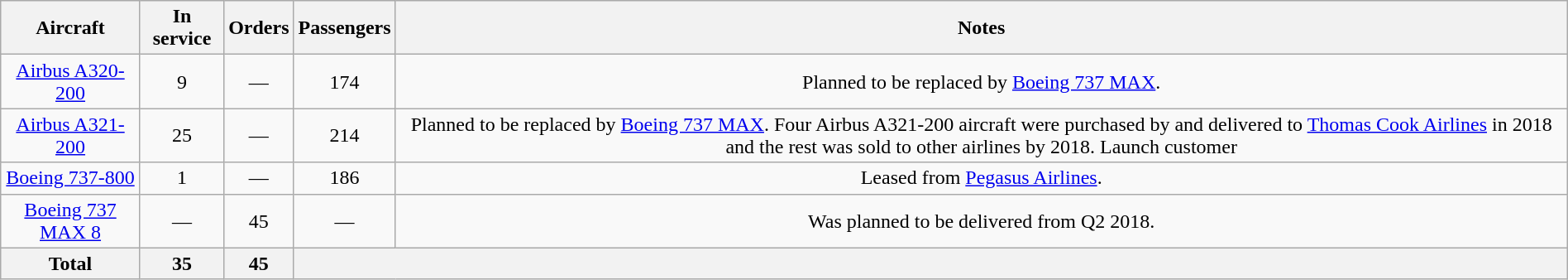<table class="wikitable" style="border-collapse:collapse;text-align:center;margin:auto;">
<tr>
<th>Aircraft</th>
<th>In service</th>
<th>Orders</th>
<th>Passengers</th>
<th>Notes</th>
</tr>
<tr>
<td><a href='#'>Airbus A320-200</a></td>
<td>9</td>
<td>—</td>
<td>174</td>
<td>Planned to be replaced by <a href='#'>Boeing 737 MAX</a>.</td>
</tr>
<tr>
<td><a href='#'>Airbus A321-200</a></td>
<td>25</td>
<td>—</td>
<td>214</td>
<td>Planned to be replaced by <a href='#'>Boeing 737 MAX</a>. Four Airbus A321-200 aircraft were purchased by and delivered to <a href='#'>Thomas Cook Airlines</a> in 2018 and the rest was sold to other airlines by 2018. Launch customer</td>
</tr>
<tr>
<td><a href='#'>Boeing 737-800</a></td>
<td>1</td>
<td>—</td>
<td>186</td>
<td>Leased from <a href='#'>Pegasus Airlines</a>.</td>
</tr>
<tr>
<td><a href='#'>Boeing 737 MAX 8</a></td>
<td>—</td>
<td>45</td>
<td>—</td>
<td>Was planned to be delivered from Q2 2018.</td>
</tr>
<tr>
<th>Total</th>
<th>35</th>
<th>45</th>
<th colspan="2"></th>
</tr>
</table>
